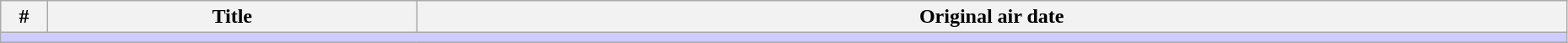<table class="wikitable" width="98%">
<tr>
<th width="3%">#</th>
<th>Title</th>
<th>Original air date</th>
</tr>
<tr>
<td colspan="3" bgcolor="#CCF"></td>
</tr>
<tr>
</tr>
</table>
